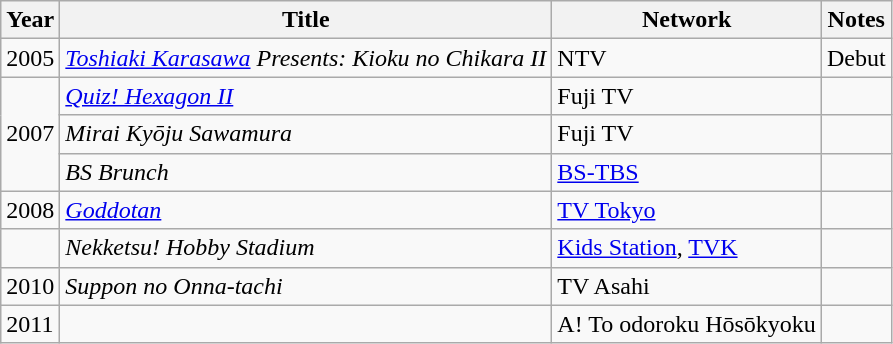<table class="wikitable">
<tr>
<th>Year</th>
<th>Title</th>
<th>Network</th>
<th>Notes</th>
</tr>
<tr>
<td>2005</td>
<td><em><a href='#'>Toshiaki Karasawa</a> Presents: Kioku no Chikara II</em></td>
<td>NTV</td>
<td>Debut</td>
</tr>
<tr>
<td rowspan="3">2007</td>
<td><em><a href='#'>Quiz! Hexagon II</a></em></td>
<td>Fuji TV</td>
<td></td>
</tr>
<tr>
<td><em>Mirai Kyōju Sawamura</em></td>
<td>Fuji TV</td>
<td></td>
</tr>
<tr>
<td><em>BS Brunch</em></td>
<td><a href='#'>BS-TBS</a></td>
<td></td>
</tr>
<tr>
<td>2008</td>
<td><em><a href='#'>Goddotan</a></em></td>
<td><a href='#'>TV Tokyo</a></td>
<td></td>
</tr>
<tr>
<td></td>
<td><em>Nekketsu! Hobby Stadium</em></td>
<td><a href='#'>Kids Station</a>, <a href='#'>TVK</a></td>
<td></td>
</tr>
<tr>
<td>2010</td>
<td><em>Suppon no Onna-tachi</em></td>
<td>TV Asahi</td>
<td></td>
</tr>
<tr>
<td>2011</td>
<td><em></em></td>
<td>A! To odoroku Hōsōkyoku</td>
<td></td>
</tr>
</table>
